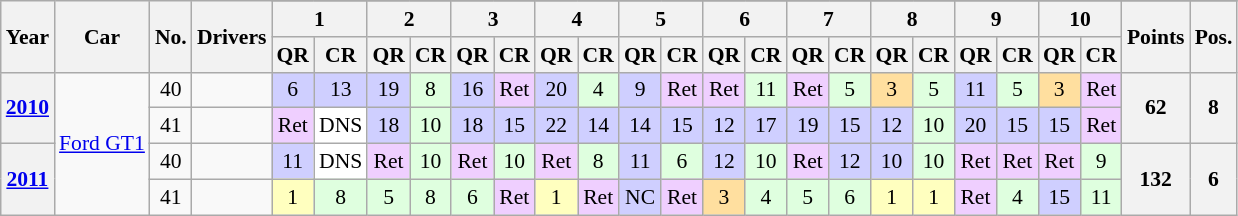<table class="wikitable" style="font-size: 90%; text-align: center;">
<tr>
<th rowspan="3">Year</th>
<th rowspan="3">Car</th>
<th rowspan="3">No.</th>
<th rowspan="3">Drivers</th>
</tr>
<tr>
<th colspan="2">1</th>
<th colspan="2">2</th>
<th colspan="2">3</th>
<th colspan="2">4</th>
<th colspan="2">5</th>
<th colspan="2">6</th>
<th colspan="2">7</th>
<th colspan="2">8</th>
<th colspan="2">9</th>
<th colspan="2">10</th>
<th rowspan="2">Points</th>
<th rowspan="2">Pos.</th>
</tr>
<tr>
<th>QR</th>
<th>CR</th>
<th>QR</th>
<th>CR</th>
<th>QR</th>
<th>CR</th>
<th>QR</th>
<th>CR</th>
<th>QR</th>
<th>CR</th>
<th>QR</th>
<th>CR</th>
<th>QR</th>
<th>CR</th>
<th>QR</th>
<th>CR</th>
<th>QR</th>
<th>CR</th>
<th>QR</th>
<th>CR</th>
</tr>
<tr>
<th rowspan="2"><a href='#'>2010</a></th>
<td rowspan=4 align="left"><a href='#'>Ford GT1</a></td>
<td>40</td>
<td align="left"></td>
<td bgcolor="#cfcfff">6</td>
<td bgcolor="#cfcfff">13</td>
<td bgcolor="#cfcfff">19</td>
<td bgcolor="#dfffdf">8</td>
<td bgcolor="#cfcfff">16</td>
<td bgcolor="#efcfff">Ret</td>
<td bgcolor="#cfcfff">20</td>
<td bgcolor="#dfffdf">4</td>
<td bgcolor="#cfcfff">9</td>
<td bgcolor="#efcfff">Ret</td>
<td bgcolor="#efcfff">Ret</td>
<td bgcolor="#dfffdf">11</td>
<td bgcolor="#efcfff">Ret</td>
<td bgcolor="#dfffdf">5</td>
<td bgcolor="#ffdf9f">3</td>
<td bgcolor="#dfffdf">5</td>
<td bgcolor="#cfcfff">11</td>
<td bgcolor="#dfffdf">5</td>
<td bgcolor="#ffdf9f">3</td>
<td bgcolor="#efcfff">Ret</td>
<th rowspan="2"><strong>62</strong></th>
<th rowspan="2" align="center">8</th>
</tr>
<tr>
<td>41</td>
<td align="left"></td>
<td bgcolor="#efcfff">Ret</td>
<td bgcolor="#ffffff">DNS</td>
<td bgcolor="#cfcfff">18</td>
<td bgcolor="#dfffdf">10</td>
<td bgcolor="#cfcfff">18</td>
<td bgcolor="#cfcfff">15</td>
<td bgcolor="#cfcfff">22</td>
<td bgcolor="#cfcfff">14</td>
<td bgcolor="#cfcfff">14</td>
<td bgcolor="#cfcfff">15</td>
<td bgcolor="#cfcfff">12</td>
<td bgcolor="#cfcfff">17</td>
<td bgcolor="#cfcfff">19</td>
<td bgcolor="#cfcfff">15</td>
<td bgcolor="#cfcfff">12</td>
<td bgcolor="#dfffdf">10</td>
<td bgcolor="#cfcfff">20</td>
<td bgcolor="#cfcfff">15</td>
<td bgcolor="#cfcfff">15</td>
<td bgcolor="#efcfff">Ret</td>
</tr>
<tr>
<th rowspan="2"><a href='#'>2011</a></th>
<td>40</td>
<td align="left"></td>
<td bgcolor="#cfcfff">11</td>
<td bgcolor="#ffffff">DNS</td>
<td bgcolor="#efcfff">Ret</td>
<td bgcolor="#dfffdf">10</td>
<td bgcolor="#efcfff">Ret</td>
<td bgcolor="#dfffdf">10</td>
<td bgcolor="#efcfff">Ret</td>
<td bgcolor="#dfffdf">8</td>
<td bgcolor="#cfcfff">11</td>
<td bgcolor="#dfffdf">6</td>
<td bgcolor="#cfcfff">12</td>
<td bgcolor="#dfffdf">10</td>
<td bgcolor="#efcfff">Ret</td>
<td bgcolor="#cfcfff">12</td>
<td bgcolor="#cfcfff">10</td>
<td bgcolor="#dfffdf">10</td>
<td bgcolor="#efcfff">Ret</td>
<td bgcolor="#efcfff">Ret</td>
<td bgcolor="#efcfff">Ret</td>
<td bgcolor="#dfffdf">9</td>
<th rowspan="2"><strong>132</strong></th>
<th rowspan="2">6</th>
</tr>
<tr>
<td>41</td>
<td align="left"></td>
<td bgcolor="#ffffbf">1</td>
<td bgcolor="#dfffdf">8</td>
<td bgcolor="#dfffdf">5</td>
<td bgcolor="#dfffdf">8</td>
<td bgcolor="#dfffdf">6</td>
<td bgcolor="#efcfff">Ret</td>
<td bgcolor="#ffffbf">1</td>
<td bgcolor="#efcfff">Ret</td>
<td bgcolor="#cfcfff">NC</td>
<td bgcolor="#efcfff">Ret</td>
<td bgcolor="#ffdf9f">3</td>
<td bgcolor="#dfffdf">4</td>
<td bgcolor="#dfffdf">5</td>
<td bgcolor="#dfffdf">6</td>
<td bgcolor="#ffffbf">1</td>
<td bgcolor="#ffffbf">1</td>
<td bgcolor="#efcfff">Ret</td>
<td bgcolor="#dfffdf">4</td>
<td bgcolor="#cfcfff">15</td>
<td bgcolor="#dfffdf">11</td>
</tr>
</table>
